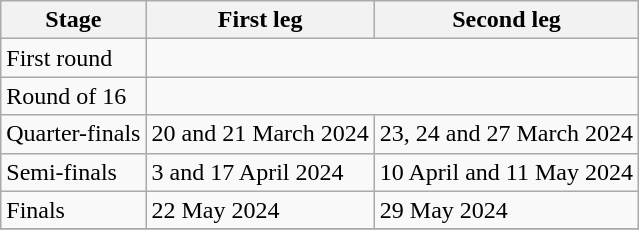<table class="wikitable">
<tr>
<th>Stage</th>
<th>First leg</th>
<th>Second leg</th>
</tr>
<tr>
<td>First round</td>
<td colspan=2></td>
</tr>
<tr>
<td>Round of 16</td>
<td colspan=2></td>
</tr>
<tr>
<td>Quarter-finals</td>
<td>20 and 21 March 2024</td>
<td>23, 24 and 27 March 2024</td>
</tr>
<tr>
<td>Semi-finals</td>
<td>3 and 17 April 2024</td>
<td>10 April and 11 May 2024</td>
</tr>
<tr>
<td>Finals</td>
<td>22 May 2024</td>
<td>29 May 2024</td>
</tr>
<tr>
</tr>
</table>
